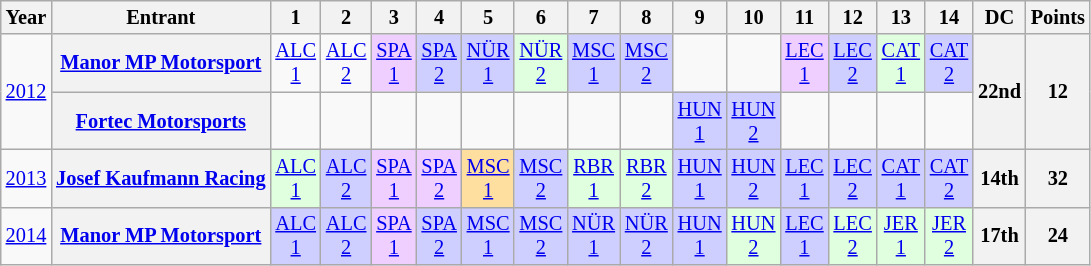<table class="wikitable" style="text-align:center; font-size:85%">
<tr>
<th>Year</th>
<th>Entrant</th>
<th>1</th>
<th>2</th>
<th>3</th>
<th>4</th>
<th>5</th>
<th>6</th>
<th>7</th>
<th>8</th>
<th>9</th>
<th>10</th>
<th>11</th>
<th>12</th>
<th>13</th>
<th>14</th>
<th>DC</th>
<th>Points</th>
</tr>
<tr>
<td rowspan="2"><a href='#'>2012</a></td>
<th nowrap><a href='#'>Manor MP Motorsport</a></th>
<td style="background:#;"><a href='#'>ALC<br>1</a><br></td>
<td style="background:#;"><a href='#'>ALC<br>2</a><br></td>
<td style="background:#efcfff;"><a href='#'>SPA<br>1</a><br></td>
<td style="background:#cfcfff;"><a href='#'>SPA<br>2</a><br></td>
<td style="background:#cfcfff;"><a href='#'>NÜR<br>1</a><br></td>
<td style="background:#dfffdf;"><a href='#'>NÜR<br>2</a><br></td>
<td style="background:#cfcfff;"><a href='#'>MSC<br>1</a><br></td>
<td style="background:#cfcfff;"><a href='#'>MSC<br>2</a><br></td>
<td></td>
<td></td>
<td style="background:#efcfff;"><a href='#'>LEC<br>1</a><br></td>
<td style="background:#cfcfff;"><a href='#'>LEC<br>2</a><br></td>
<td style="background:#dfffdf;"><a href='#'>CAT<br>1</a><br></td>
<td style="background:#cfcfff;"><a href='#'>CAT<br>2</a><br></td>
<th rowspan="2">22nd</th>
<th rowspan="2">12</th>
</tr>
<tr>
<th nowrap><a href='#'>Fortec Motorsports</a></th>
<td></td>
<td></td>
<td></td>
<td></td>
<td></td>
<td></td>
<td></td>
<td></td>
<td style="background:#cfcfff;"><a href='#'>HUN<br>1</a><br></td>
<td style="background:#cfcfff;"><a href='#'>HUN<br>2</a><br></td>
<td></td>
<td></td>
<td></td>
<td></td>
</tr>
<tr>
<td><a href='#'>2013</a></td>
<th nowrap><a href='#'>Josef Kaufmann Racing</a></th>
<td style="background:#dfffdf;"><a href='#'>ALC<br>1</a><br></td>
<td style="background:#cfcfff;"><a href='#'>ALC<br>2</a><br></td>
<td style="background:#efcfff;"><a href='#'>SPA<br>1</a><br></td>
<td style="background:#efcfff;"><a href='#'>SPA<br>2</a><br></td>
<td style="background:#ffdf9f;"><a href='#'>MSC<br>1</a><br></td>
<td style="background:#cfcfff;"><a href='#'>MSC<br>2</a><br></td>
<td style="background:#dfffdf;"><a href='#'>RBR<br>1</a><br></td>
<td style="background:#dfffdf;"><a href='#'>RBR<br>2</a><br></td>
<td style="background:#cfcfff;"><a href='#'>HUN<br>1</a><br></td>
<td style="background:#cfcfff;"><a href='#'>HUN<br>2</a><br></td>
<td style="background:#cfcfff;"><a href='#'>LEC<br>1</a><br></td>
<td style="background:#cfcfff;"><a href='#'>LEC<br>2</a><br></td>
<td style="background:#cfcfff;"><a href='#'>CAT<br>1</a><br></td>
<td style="background:#cfcfff;"><a href='#'>CAT<br>2</a><br></td>
<th>14th</th>
<th>32</th>
</tr>
<tr>
<td><a href='#'>2014</a></td>
<th nowrap><a href='#'>Manor MP Motorsport</a></th>
<td style="background:#cfcfff;"><a href='#'>ALC<br>1</a><br></td>
<td style="background:#cfcfff;"><a href='#'>ALC<br>2</a><br></td>
<td style="background:#efcfff;"><a href='#'>SPA<br>1</a><br></td>
<td style="background:#cfcfff;"><a href='#'>SPA<br>2</a><br></td>
<td style="background:#cfcfff;"><a href='#'>MSC<br>1</a><br></td>
<td style="background:#cfcfff;"><a href='#'>MSC<br>2</a><br></td>
<td style="background:#cfcfff;"><a href='#'>NÜR<br>1</a><br></td>
<td style="background:#cfcfff;"><a href='#'>NÜR<br>2</a><br></td>
<td style="background:#cfcfff;"><a href='#'>HUN<br>1</a><br></td>
<td style="background:#dfffdf;"><a href='#'>HUN<br>2</a><br></td>
<td style="background:#cfcfff;"><a href='#'>LEC<br>1</a><br></td>
<td style="background:#dfffdf;"><a href='#'>LEC<br>2</a><br></td>
<td style="background:#dfffdf;"><a href='#'>JER<br>1</a><br></td>
<td style="background:#dfffdf;"><a href='#'>JER<br>2</a><br></td>
<th>17th</th>
<th>24</th>
</tr>
</table>
